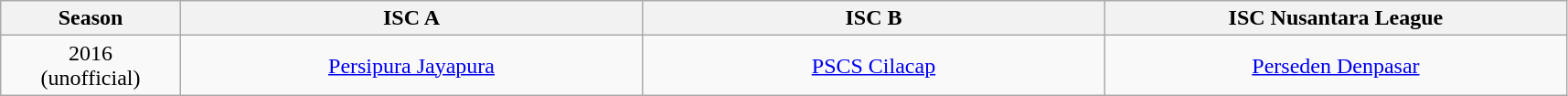<table class="wikitable sortable" style="text-align: center;">
<tr>
<th style="width:7%;">Season</th>
<th style="width:18%;">ISC A</th>
<th style="width:18%;">ISC B</th>
<th style="width:18%;">ISC Nusantara League</th>
</tr>
<tr>
<td align=center>2016<br>(unofficial)</td>
<td><a href='#'>Persipura Jayapura</a></td>
<td><a href='#'>PSCS Cilacap</a></td>
<td><a href='#'>Perseden Denpasar</a></td>
</tr>
</table>
